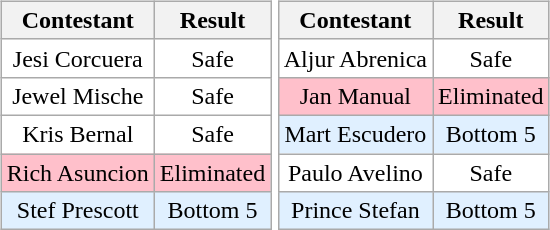<table>
<tr>
<td><br><table class="wikitable sortable nowrap" style="margin:auto; text-align:center">
<tr>
<th scope="col">Contestant</th>
<th scope="col">Result</th>
</tr>
<tr>
<td bgcolor=#FFFFFF>Jesi Corcuera</td>
<td bgcolor=#FFFFFF>Safe</td>
</tr>
<tr>
<td bgcolor=#FFFFFF>Jewel Mische</td>
<td bgcolor=#FFFFFF>Safe</td>
</tr>
<tr>
<td bgcolor=#FFFFFF>Kris Bernal</td>
<td bgcolor=#FFFFFF>Safe</td>
</tr>
<tr>
<td bgcolor=pink>Rich Asuncion</td>
<td bgcolor=pink>Eliminated</td>
</tr>
<tr>
<td bgcolor=#e0f0ff>Stef Prescott</td>
<td bgcolor=#e0f0ff>Bottom 5</td>
</tr>
</table>
</td>
<td><br><table class="wikitable sortable nowrap" style="margin:auto; text-align:center">
<tr>
<th scope="col">Contestant</th>
<th scope="col">Result</th>
</tr>
<tr>
<td bgcolor=#FFFFFF>Aljur Abrenica</td>
<td bgcolor=#FFFFFF>Safe</td>
</tr>
<tr>
<td bgcolor=pink>Jan Manual</td>
<td bgcolor=pink>Eliminated</td>
</tr>
<tr>
<td bgcolor=#e0f0ff>Mart Escudero</td>
<td bgcolor=#e0f0ff>Bottom 5</td>
</tr>
<tr>
<td bgcolor=#FFFFFF>Paulo Avelino</td>
<td bgcolor=#FFFFFF>Safe</td>
</tr>
<tr>
<td bgcolor=#e0f0ff>Prince Stefan</td>
<td bgcolor=#e0f0ff>Bottom 5</td>
</tr>
</table>
</td>
</tr>
</table>
